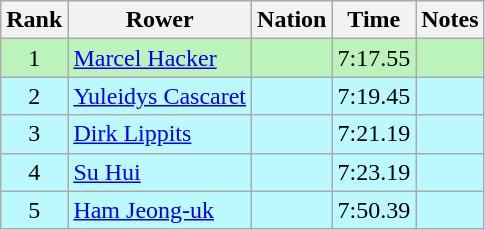<table class="wikitable sortable" style="text-align:center">
<tr>
<th>Rank</th>
<th>Rower</th>
<th>Nation</th>
<th>Time</th>
<th>Notes</th>
</tr>
<tr bgcolor=bbf3bb>
<td>1</td>
<td align=left><a href='#'>Marcel Hacker</a></td>
<td align=left></td>
<td>7:17.55</td>
<td></td>
</tr>
<tr bgcolor=bbf9ff>
<td>2</td>
<td align=left><a href='#'>Yuleidys Cascaret</a></td>
<td align=left></td>
<td>7:19.45</td>
<td></td>
</tr>
<tr bgcolor=bbf9ff>
<td>3</td>
<td align=left><a href='#'>Dirk Lippits</a></td>
<td align=left></td>
<td>7:21.19</td>
<td></td>
</tr>
<tr bgcolor=bbf9ff>
<td>4</td>
<td align=left><a href='#'>Su Hui</a></td>
<td align=left></td>
<td>7:23.19</td>
<td></td>
</tr>
<tr bgcolor=bbf9ff>
<td>5</td>
<td align=left><a href='#'>Ham Jeong-uk</a></td>
<td align=left></td>
<td>7:50.39</td>
<td></td>
</tr>
</table>
